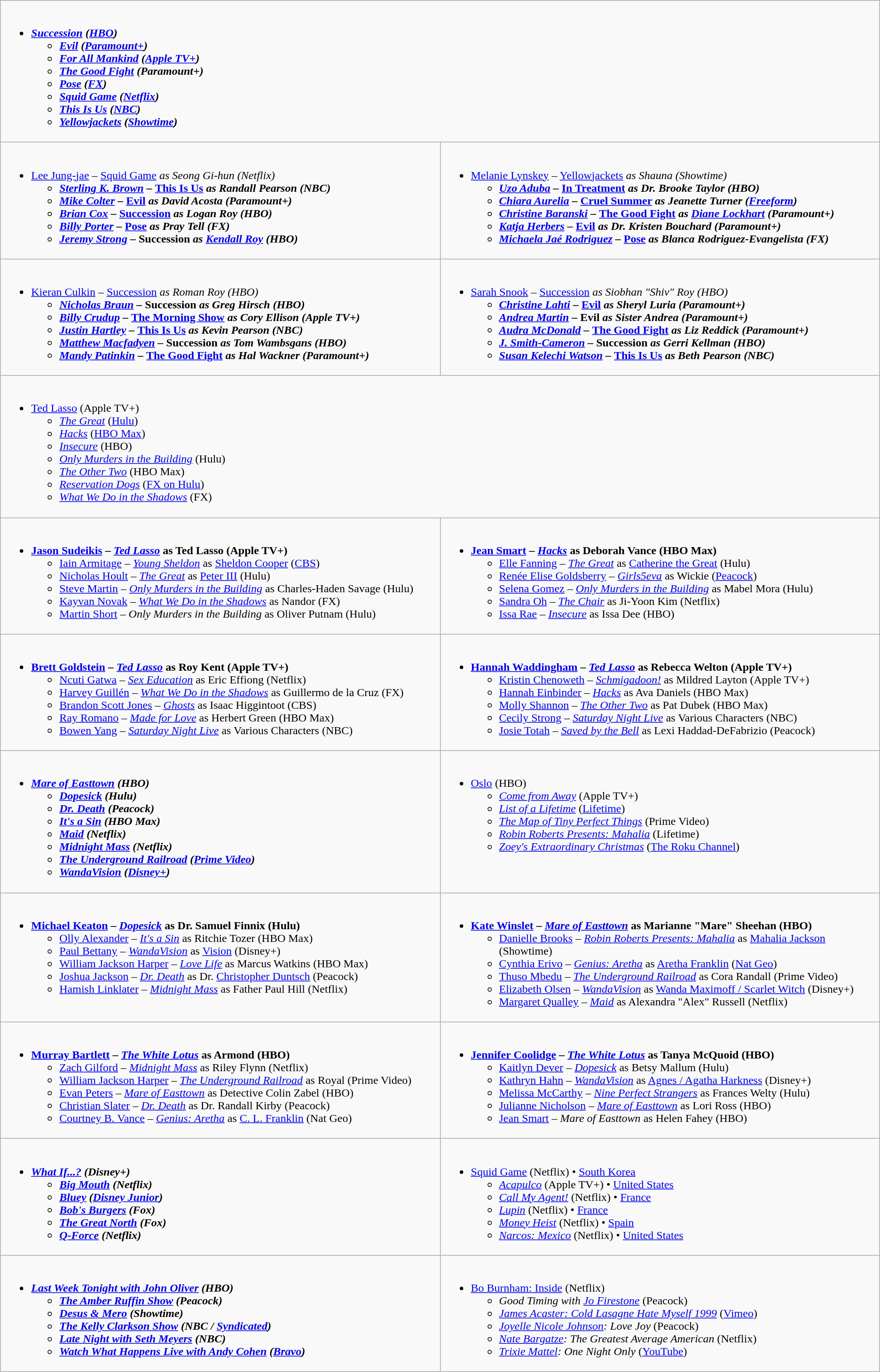<table class=wikitable>
<tr>
<td colspan="2" valign="top" width="50%"><br><ul><li><strong><em><a href='#'>Succession</a><em> (<a href='#'>HBO</a>)<strong><ul><li></em><a href='#'>Evil</a><em> (<a href='#'>Paramount+</a>)</li><li></em><a href='#'>For All Mankind</a><em> (<a href='#'>Apple TV+</a>)</li><li></em><a href='#'>The Good Fight</a><em> (Paramount+)</li><li></em><a href='#'>Pose</a><em> (<a href='#'>FX</a>)</li><li></em><a href='#'>Squid Game</a><em> (<a href='#'>Netflix</a>)</li><li></em><a href='#'>This Is Us</a><em> (<a href='#'>NBC</a>)</li><li></em><a href='#'>Yellowjackets</a><em> (<a href='#'>Showtime</a>)</li></ul></li></ul></td>
</tr>
<tr>
<td valign="top" width="50%"><br><ul><li></strong><a href='#'>Lee Jung-jae</a> – </em><a href='#'>Squid Game</a><em> as Seong Gi-hun (Netflix)<strong><ul><li><a href='#'>Sterling K. Brown</a> – </em><a href='#'>This Is Us</a><em> as Randall Pearson (NBC)</li><li><a href='#'>Mike Colter</a> – </em><a href='#'>Evil</a><em> as David Acosta (Paramount+)</li><li><a href='#'>Brian Cox</a> – </em><a href='#'>Succession</a><em> as Logan Roy (HBO)</li><li><a href='#'>Billy Porter</a> – </em><a href='#'>Pose</a><em> as Pray Tell (FX)</li><li><a href='#'>Jeremy Strong</a> – </em>Succession<em> as <a href='#'>Kendall Roy</a> (HBO)</li></ul></li></ul></td>
<td valign="top" width="50%"><br><ul><li></strong><a href='#'>Melanie Lynskey</a> – </em><a href='#'>Yellowjackets</a><em> as Shauna (Showtime)<strong><ul><li><a href='#'>Uzo Aduba</a> – </em><a href='#'>In Treatment</a><em> as Dr. Brooke Taylor (HBO)</li><li><a href='#'>Chiara Aurelia</a> – </em><a href='#'>Cruel Summer</a><em> as Jeanette Turner (<a href='#'>Freeform</a>)</li><li><a href='#'>Christine Baranski</a> – </em><a href='#'>The Good Fight</a><em> as <a href='#'>Diane Lockhart</a> (Paramount+)</li><li><a href='#'>Katja Herbers</a> – </em><a href='#'>Evil</a><em> as Dr. Kristen Bouchard (Paramount+)</li><li><a href='#'>Michaela Jaé Rodriguez</a> – </em><a href='#'>Pose</a><em> as Blanca Rodriguez-Evangelista (FX)</li></ul></li></ul></td>
</tr>
<tr>
<td valign="top" width="50%"><br><ul><li></strong><a href='#'>Kieran Culkin</a> – </em><a href='#'>Succession</a><em> as Roman Roy (HBO)<strong><ul><li><a href='#'>Nicholas Braun</a> – </em>Succession<em> as Greg Hirsch (HBO)</li><li><a href='#'>Billy Crudup</a> – </em><a href='#'>The Morning Show</a><em> as Cory Ellison (Apple TV+)</li><li><a href='#'>Justin Hartley</a> – </em><a href='#'>This Is Us</a><em> as Kevin Pearson (NBC)</li><li><a href='#'>Matthew Macfadyen</a> – </em>Succession<em> as Tom Wambsgans (HBO)</li><li><a href='#'>Mandy Patinkin</a> – </em><a href='#'>The Good Fight</a><em> as Hal Wackner (Paramount+)</li></ul></li></ul></td>
<td valign="top" width="50%"><br><ul><li></strong><a href='#'>Sarah Snook</a> – </em><a href='#'>Succession</a><em> as Siobhan "Shiv" Roy (HBO)<strong><ul><li><a href='#'>Christine Lahti</a> – </em><a href='#'>Evil</a><em> as Sheryl Luria (Paramount+)</li><li><a href='#'>Andrea Martin</a> – </em>Evil<em> as Sister Andrea (Paramount+)</li><li><a href='#'>Audra McDonald</a> – </em><a href='#'>The Good Fight</a><em> as Liz Reddick (Paramount+)</li><li><a href='#'>J. Smith-Cameron</a> – </em>Succession<em> as Gerri Kellman (HBO)</li><li><a href='#'>Susan Kelechi Watson</a> – </em><a href='#'>This Is Us</a><em> as Beth Pearson (NBC)</li></ul></li></ul></td>
</tr>
<tr>
<td colspan="2" valign="top" width="50%"><br><ul><li></em></strong><a href='#'>Ted Lasso</a></em> (Apple TV+)</strong><ul><li><em><a href='#'>The Great</a></em> (<a href='#'>Hulu</a>)</li><li><em><a href='#'>Hacks</a></em> (<a href='#'>HBO Max</a>)</li><li><em><a href='#'>Insecure</a></em> (HBO)</li><li><em><a href='#'>Only Murders in the Building</a></em> (Hulu)</li><li><em><a href='#'>The Other Two</a></em> (HBO Max)</li><li><em><a href='#'>Reservation Dogs</a></em> (<a href='#'>FX on Hulu</a>)</li><li><em><a href='#'>What We Do in the Shadows</a></em> (FX)</li></ul></li></ul></td>
</tr>
<tr>
<td valign="top" width="50%"><br><ul><li><strong><a href='#'>Jason Sudeikis</a> – <em><a href='#'>Ted Lasso</a></em> as Ted Lasso (Apple TV+)</strong><ul><li><a href='#'>Iain Armitage</a> – <em><a href='#'>Young Sheldon</a></em> as <a href='#'>Sheldon Cooper</a> (<a href='#'>CBS</a>)</li><li><a href='#'>Nicholas Hoult</a> – <em><a href='#'>The Great</a></em> as <a href='#'>Peter III</a> (Hulu)</li><li><a href='#'>Steve Martin</a> – <em><a href='#'>Only Murders in the Building</a></em> as Charles-Haden Savage (Hulu)</li><li><a href='#'>Kayvan Novak</a> – <em><a href='#'>What We Do in the Shadows</a></em> as Nandor (FX)</li><li><a href='#'>Martin Short</a> – <em>Only Murders in the Building</em> as Oliver Putnam (Hulu)</li></ul></li></ul></td>
<td valign="top" width="50%"><br><ul><li><strong><a href='#'>Jean Smart</a> – <em><a href='#'>Hacks</a></em> as Deborah Vance (HBO Max)</strong><ul><li><a href='#'>Elle Fanning</a> – <em><a href='#'>The Great</a></em> as <a href='#'>Catherine the Great</a> (Hulu)</li><li><a href='#'>Renée Elise Goldsberry</a> – <em><a href='#'>Girls5eva</a></em> as Wickie (<a href='#'>Peacock</a>)</li><li><a href='#'>Selena Gomez</a> – <em><a href='#'>Only Murders in the Building</a></em> as Mabel Mora (Hulu)</li><li><a href='#'>Sandra Oh</a> – <em><a href='#'>The Chair</a></em> as Ji-Yoon Kim (Netflix)</li><li><a href='#'>Issa Rae</a> – <em><a href='#'>Insecure</a></em> as Issa Dee (HBO)</li></ul></li></ul></td>
</tr>
<tr>
<td valign="top" width="50%"><br><ul><li><strong><a href='#'>Brett Goldstein</a> – <em><a href='#'>Ted Lasso</a></em> as Roy Kent (Apple TV+)</strong><ul><li><a href='#'>Ncuti Gatwa</a> – <em><a href='#'>Sex Education</a></em> as Eric Effiong (Netflix)</li><li><a href='#'>Harvey Guillén</a> – <em><a href='#'>What We Do in the Shadows</a></em> as Guillermo de la Cruz (FX)</li><li><a href='#'>Brandon Scott Jones</a> – <em><a href='#'>Ghosts</a></em> as Isaac Higgintoot (CBS)</li><li><a href='#'>Ray Romano</a> – <em><a href='#'>Made for Love</a></em> as Herbert Green (HBO Max)</li><li><a href='#'>Bowen Yang</a> – <em><a href='#'>Saturday Night Live</a></em> as Various Characters (NBC)</li></ul></li></ul></td>
<td valign="top" width="50%"><br><ul><li><strong><a href='#'>Hannah Waddingham</a> – <em><a href='#'>Ted Lasso</a></em> as Rebecca Welton (Apple TV+)</strong><ul><li><a href='#'>Kristin Chenoweth</a> – <em><a href='#'>Schmigadoon!</a></em> as Mildred Layton (Apple TV+)</li><li><a href='#'>Hannah Einbinder</a> – <em><a href='#'>Hacks</a></em> as Ava Daniels (HBO Max)</li><li><a href='#'>Molly Shannon</a> – <em><a href='#'>The Other Two</a></em> as Pat Dubek (HBO Max)</li><li><a href='#'>Cecily Strong</a> – <em><a href='#'>Saturday Night Live</a></em> as Various Characters (NBC)</li><li><a href='#'>Josie Totah</a> – <em><a href='#'>Saved by the Bell</a></em> as Lexi Haddad-DeFabrizio (Peacock)</li></ul></li></ul></td>
</tr>
<tr>
<td valign="top" width="50%"><br><ul><li><strong><em><a href='#'>Mare of Easttown</a><em> (HBO)<strong><ul><li></em><a href='#'>Dopesick</a><em> (Hulu)</li><li></em><a href='#'>Dr. Death</a><em> (Peacock)</li><li></em><a href='#'>It's a Sin</a><em> (HBO Max)</li><li></em><a href='#'>Maid</a><em> (Netflix)</li><li></em><a href='#'>Midnight Mass</a><em> (Netflix)</li><li></em><a href='#'>The Underground Railroad</a><em> (<a href='#'>Prime Video</a>)</li><li></em><a href='#'>WandaVision</a><em> (<a href='#'>Disney+</a>)</li></ul></li></ul></td>
<td valign="top" width="50%"><br><ul><li></em></strong><a href='#'>Oslo</a></em> (HBO)</strong><ul><li><em><a href='#'>Come from Away</a></em> (Apple TV+)</li><li><em><a href='#'>List of a Lifetime</a></em> (<a href='#'>Lifetime</a>)</li><li><em><a href='#'>The Map of Tiny Perfect Things</a></em> (Prime Video)</li><li><em><a href='#'>Robin Roberts Presents: Mahalia</a></em> (Lifetime)</li><li><em><a href='#'>Zoey's Extraordinary Christmas</a></em> (<a href='#'>The Roku Channel</a>)</li></ul></li></ul></td>
</tr>
<tr>
<td valign="top" width="50%"><br><ul><li><strong><a href='#'>Michael Keaton</a> – <em><a href='#'>Dopesick</a></em> as Dr. Samuel Finnix (Hulu)</strong><ul><li><a href='#'>Olly Alexander</a> – <em><a href='#'>It's a Sin</a></em> as Ritchie Tozer (HBO Max)</li><li><a href='#'>Paul Bettany</a> – <em><a href='#'>WandaVision</a></em> as <a href='#'>Vision</a> (Disney+)</li><li><a href='#'>William Jackson Harper</a> – <em><a href='#'>Love Life</a></em> as Marcus Watkins (HBO Max)</li><li><a href='#'>Joshua Jackson</a> – <em><a href='#'>Dr. Death</a></em> as Dr. <a href='#'>Christopher Duntsch</a> (Peacock)</li><li><a href='#'>Hamish Linklater</a> – <em><a href='#'>Midnight Mass</a></em> as Father Paul Hill (Netflix)</li></ul></li></ul></td>
<td valign="top" width="50%"><br><ul><li><strong><a href='#'>Kate Winslet</a> – <em><a href='#'>Mare of Easttown</a></em> as Marianne "Mare" Sheehan (HBO)</strong><ul><li><a href='#'>Danielle Brooks</a> – <em><a href='#'>Robin Roberts Presents: Mahalia</a></em> as <a href='#'>Mahalia Jackson</a> (Showtime)</li><li><a href='#'>Cynthia Erivo</a> – <em><a href='#'>Genius: Aretha</a></em> as <a href='#'>Aretha Franklin</a> (<a href='#'>Nat Geo</a>)</li><li><a href='#'>Thuso Mbedu</a> – <em><a href='#'>The Underground Railroad</a></em> as Cora Randall (Prime Video)</li><li><a href='#'>Elizabeth Olsen</a> – <em><a href='#'>WandaVision</a></em> as <a href='#'>Wanda Maximoff / Scarlet Witch</a> (Disney+)</li><li><a href='#'>Margaret Qualley</a> – <em><a href='#'>Maid</a></em> as Alexandra "Alex" Russell (Netflix)</li></ul></li></ul></td>
</tr>
<tr>
<td valign="top" width="50%"><br><ul><li><strong><a href='#'>Murray Bartlett</a> – <em><a href='#'>The White Lotus</a></em> as Armond (HBO)</strong><ul><li><a href='#'>Zach Gilford</a> – <em><a href='#'>Midnight Mass</a></em> as Riley Flynn (Netflix)</li><li><a href='#'>William Jackson Harper</a> – <em><a href='#'>The Underground Railroad</a></em> as Royal (Prime Video)</li><li><a href='#'>Evan Peters</a> – <em><a href='#'>Mare of Easttown</a></em> as Detective Colin Zabel (HBO)</li><li><a href='#'>Christian Slater</a> – <em><a href='#'>Dr. Death</a></em> as Dr. Randall Kirby (Peacock)</li><li><a href='#'>Courtney B. Vance</a> – <em><a href='#'>Genius: Aretha</a></em> as <a href='#'>C. L. Franklin</a> (Nat Geo)</li></ul></li></ul></td>
<td valign="top" width="50%"><br><ul><li><strong><a href='#'>Jennifer Coolidge</a> – <em><a href='#'>The White Lotus</a></em> as Tanya McQuoid (HBO)</strong><ul><li><a href='#'>Kaitlyn Dever</a> – <em><a href='#'>Dopesick</a></em> as Betsy Mallum (Hulu)</li><li><a href='#'>Kathryn Hahn</a> – <em><a href='#'>WandaVision</a></em> as <a href='#'>Agnes / Agatha Harkness</a> (Disney+)</li><li><a href='#'>Melissa McCarthy</a> – <em><a href='#'>Nine Perfect Strangers</a></em> as Frances Welty (Hulu)</li><li><a href='#'>Julianne Nicholson</a> – <em><a href='#'>Mare of Easttown</a></em> as Lori Ross (HBO)</li><li><a href='#'>Jean Smart</a> – <em>Mare of Easttown</em> as Helen Fahey (HBO)</li></ul></li></ul></td>
</tr>
<tr>
<td valign="top" width="50%"><br><ul><li><strong><em><a href='#'>What If...?</a><em> (Disney+)<strong><ul><li></em><a href='#'>Big Mouth</a><em> (Netflix)</li><li></em><a href='#'>Bluey</a><em> (<a href='#'>Disney Junior</a>)</li><li></em><a href='#'>Bob's Burgers</a><em> (Fox)</li><li></em><a href='#'>The Great North</a><em> (Fox)</li><li></em><a href='#'>Q-Force</a><em> (Netflix)</li></ul></li></ul></td>
<td valign="top" width="50%"><br><ul><li></em></strong><a href='#'>Squid Game</a></em> (Netflix) • <a href='#'>South Korea</a></strong><ul><li><em><a href='#'>Acapulco</a></em> (Apple TV+) • <a href='#'>United States</a></li><li><em><a href='#'>Call My Agent!</a></em> (Netflix) • <a href='#'>France</a></li><li><em><a href='#'>Lupin</a></em> (Netflix) • <a href='#'>France</a></li><li><em><a href='#'>Money Heist</a></em> (Netflix) • <a href='#'>Spain</a></li><li><em><a href='#'>Narcos: Mexico</a></em> (Netflix) • <a href='#'>United States</a></li></ul></li></ul></td>
</tr>
<tr>
<td valign="top" width="50%"><br><ul><li><strong><em><a href='#'>Last Week Tonight with John Oliver</a><em> (HBO)<strong><ul><li></em><a href='#'>The Amber Ruffin Show</a><em> (Peacock)</li><li></em><a href='#'>Desus & Mero</a><em> (Showtime)</li><li></em><a href='#'>The Kelly Clarkson Show</a><em> (NBC / <a href='#'>Syndicated</a>)</li><li></em><a href='#'>Late Night with Seth Meyers</a><em> (NBC)</li><li></em><a href='#'>Watch What Happens Live with Andy Cohen</a><em> (<a href='#'>Bravo</a>)</li></ul></li></ul></td>
<td valign="top" width="50%"><br><ul><li></em></strong><a href='#'>Bo Burnham: Inside</a></em> (Netflix)</strong><ul><li><em>Good Timing with <a href='#'>Jo Firestone</a></em> (Peacock)</li><li><em><a href='#'>James Acaster: Cold Lasagne Hate Myself 1999</a></em> (<a href='#'>Vimeo</a>)</li><li><em><a href='#'>Joyelle Nicole Johnson</a>: Love Joy</em> (Peacock)</li><li><em><a href='#'>Nate Bargatze</a>: The Greatest Average American</em> (Netflix)</li><li><em><a href='#'>Trixie Mattel</a>: One Night Only</em> (<a href='#'>YouTube</a>)</li></ul></li></ul></td>
</tr>
</table>
